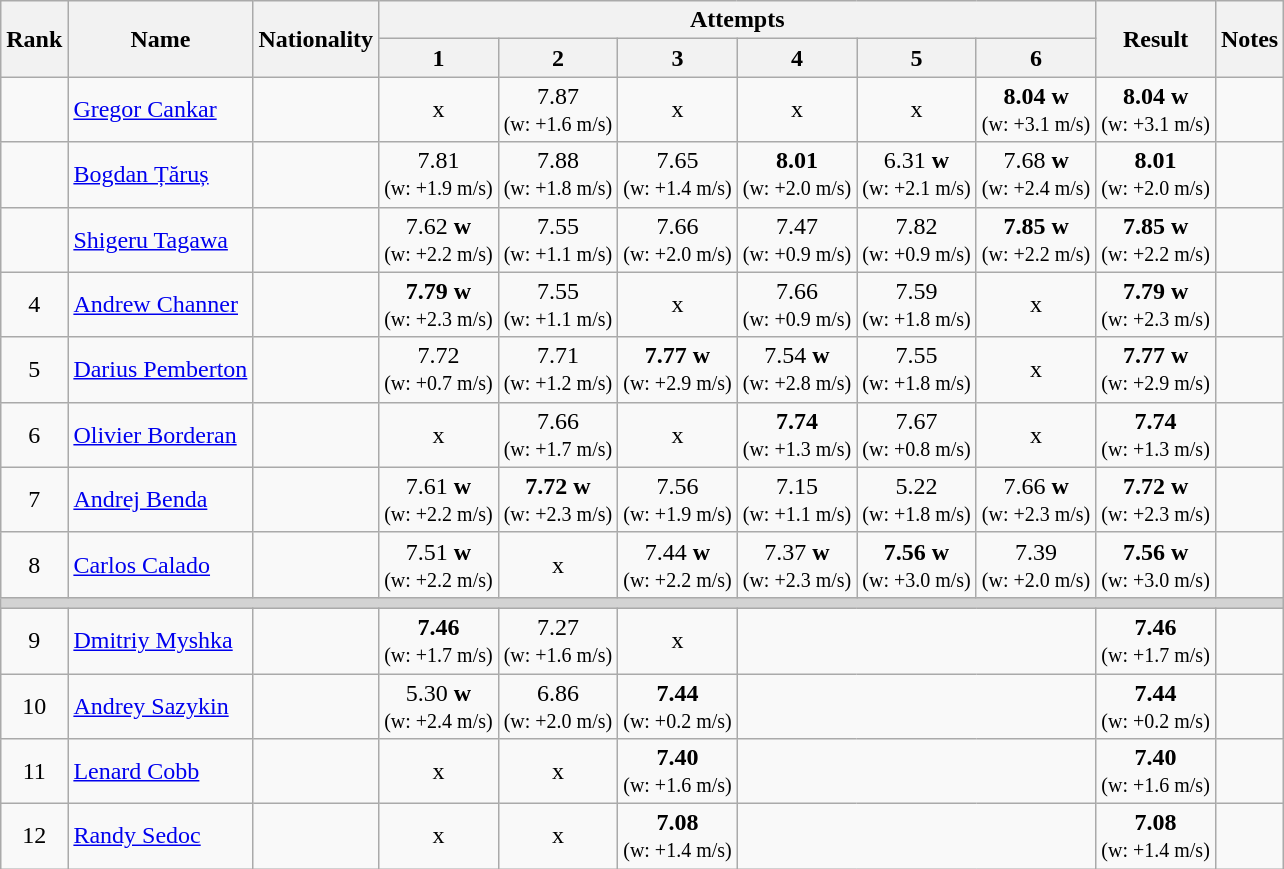<table class="wikitable sortable" style="text-align:center">
<tr>
<th rowspan=2>Rank</th>
<th rowspan=2>Name</th>
<th rowspan=2>Nationality</th>
<th colspan=6>Attempts</th>
<th rowspan=2>Result</th>
<th rowspan=2>Notes</th>
</tr>
<tr>
<th>1</th>
<th>2</th>
<th>3</th>
<th>4</th>
<th>5</th>
<th>6</th>
</tr>
<tr>
<td></td>
<td align=left><a href='#'>Gregor Cankar</a></td>
<td align=left></td>
<td>x</td>
<td>7.87<br><small>(w: +1.6 m/s)</small></td>
<td>x</td>
<td>x</td>
<td>x</td>
<td><strong>8.04</strong> <strong>w</strong> <br><small>(w: +3.1 m/s)</small></td>
<td><strong>8.04</strong>  <strong>w</strong> <br><small>(w: +3.1 m/s)</small></td>
<td></td>
</tr>
<tr>
<td></td>
<td align=left><a href='#'>Bogdan Țăruș</a></td>
<td align=left></td>
<td>7.81<br><small>(w: +1.9 m/s)</small></td>
<td>7.88<br><small>(w: +1.8 m/s)</small></td>
<td>7.65<br><small>(w: +1.4 m/s)</small></td>
<td><strong>8.01</strong><br><small>(w: +2.0 m/s)</small></td>
<td>6.31 <strong>w</strong> <br><small>(w: +2.1 m/s)</small></td>
<td>7.68 <strong>w</strong> <br><small>(w: +2.4 m/s)</small></td>
<td><strong>8.01</strong> <br><small>(w: +2.0 m/s)</small></td>
<td></td>
</tr>
<tr>
<td></td>
<td align=left><a href='#'>Shigeru Tagawa</a></td>
<td align=left></td>
<td>7.62 <strong>w</strong> <br><small>(w: +2.2 m/s)</small></td>
<td>7.55<br><small>(w: +1.1 m/s)</small></td>
<td>7.66<br><small>(w: +2.0 m/s)</small></td>
<td>7.47<br><small>(w: +0.9 m/s)</small></td>
<td>7.82<br><small>(w: +0.9 m/s)</small></td>
<td><strong>7.85</strong> <strong>w</strong> <br><small>(w: +2.2 m/s)</small></td>
<td><strong>7.85</strong>  <strong>w</strong> <br><small>(w: +2.2 m/s)</small></td>
<td></td>
</tr>
<tr>
<td>4</td>
<td align=left><a href='#'>Andrew Channer</a></td>
<td align=left></td>
<td><strong>7.79</strong> <strong>w</strong> <br><small>(w: +2.3 m/s)</small></td>
<td>7.55<br><small>(w: +1.1 m/s)</small></td>
<td>x</td>
<td>7.66<br><small>(w: +0.9 m/s)</small></td>
<td>7.59<br><small>(w: +1.8 m/s)</small></td>
<td>x</td>
<td><strong>7.79</strong>  <strong>w</strong> <br><small>(w: +2.3 m/s)</small></td>
<td></td>
</tr>
<tr>
<td>5</td>
<td align=left><a href='#'>Darius Pemberton</a></td>
<td align=left></td>
<td>7.72<br><small>(w: +0.7 m/s)</small></td>
<td>7.71<br><small>(w: +1.2 m/s)</small></td>
<td><strong>7.77</strong> <strong>w</strong> <br><small>(w: +2.9 m/s)</small></td>
<td>7.54 <strong>w</strong> <br><small>(w: +2.8 m/s)</small></td>
<td>7.55<br><small>(w: +1.8 m/s)</small></td>
<td>x</td>
<td><strong>7.77</strong>  <strong>w</strong> <br><small>(w: +2.9 m/s)</small></td>
<td></td>
</tr>
<tr>
<td>6</td>
<td align=left><a href='#'>Olivier Borderan</a></td>
<td align=left></td>
<td>x</td>
<td>7.66<br><small>(w: +1.7 m/s)</small></td>
<td>x</td>
<td><strong>7.74</strong><br><small>(w: +1.3 m/s)</small></td>
<td>7.67<br><small>(w: +0.8 m/s)</small></td>
<td>x</td>
<td><strong>7.74</strong> <br><small>(w: +1.3 m/s)</small></td>
<td></td>
</tr>
<tr>
<td>7</td>
<td align=left><a href='#'>Andrej Benda</a></td>
<td align=left></td>
<td>7.61 <strong>w</strong> <br><small>(w: +2.2 m/s)</small></td>
<td><strong>7.72</strong> <strong>w</strong> <br><small>(w: +2.3 m/s)</small></td>
<td>7.56<br><small>(w: +1.9 m/s)</small></td>
<td>7.15<br><small>(w: +1.1 m/s)</small></td>
<td>5.22<br><small>(w: +1.8 m/s)</small></td>
<td>7.66 <strong>w</strong> <br><small>(w: +2.3 m/s)</small></td>
<td><strong>7.72</strong>  <strong>w</strong> <br><small>(w: +2.3 m/s)</small></td>
<td></td>
</tr>
<tr>
<td>8</td>
<td align=left><a href='#'>Carlos Calado</a></td>
<td align=left></td>
<td>7.51 <strong>w</strong> <br><small>(w: +2.2 m/s)</small></td>
<td>x</td>
<td>7.44 <strong>w</strong> <br><small>(w: +2.2 m/s)</small></td>
<td>7.37 <strong>w</strong> <br><small>(w: +2.3 m/s)</small></td>
<td><strong>7.56</strong> <strong>w</strong> <br><small>(w: +3.0 m/s)</small></td>
<td>7.39<br><small>(w: +2.0 m/s)</small></td>
<td><strong>7.56</strong>  <strong>w</strong> <br><small>(w: +3.0 m/s)</small></td>
<td></td>
</tr>
<tr>
<td colspan=11 bgcolor=lightgray></td>
</tr>
<tr>
<td>9</td>
<td align=left><a href='#'>Dmitriy Myshka</a></td>
<td align=left></td>
<td><strong>7.46</strong><br><small>(w: +1.7 m/s)</small></td>
<td>7.27<br><small>(w: +1.6 m/s)</small></td>
<td>x</td>
<td colspan=3></td>
<td><strong>7.46</strong> <br><small>(w: +1.7 m/s)</small></td>
<td></td>
</tr>
<tr>
<td>10</td>
<td align=left><a href='#'>Andrey Sazykin</a></td>
<td align=left></td>
<td>5.30 <strong>w</strong> <br><small>(w: +2.4 m/s)</small></td>
<td>6.86<br><small>(w: +2.0 m/s)</small></td>
<td><strong>7.44</strong><br><small>(w: +0.2 m/s)</small></td>
<td colspan=3></td>
<td><strong>7.44</strong> <br><small>(w: +0.2 m/s)</small></td>
<td></td>
</tr>
<tr>
<td>11</td>
<td align=left><a href='#'>Lenard Cobb</a></td>
<td align=left></td>
<td>x</td>
<td>x</td>
<td><strong>7.40</strong><br><small>(w: +1.6 m/s)</small></td>
<td colspan=3></td>
<td><strong>7.40</strong> <br><small>(w: +1.6 m/s)</small></td>
<td></td>
</tr>
<tr>
<td>12</td>
<td align=left><a href='#'>Randy Sedoc</a></td>
<td align=left></td>
<td>x</td>
<td>x</td>
<td><strong>7.08</strong><br><small>(w: +1.4 m/s)</small></td>
<td colspan=3></td>
<td><strong>7.08</strong> <br><small>(w: +1.4 m/s)</small></td>
<td></td>
</tr>
</table>
